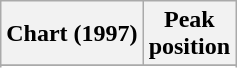<table class="wikitable sortable">
<tr>
<th>Chart (1997)</th>
<th>Peak<br>position</th>
</tr>
<tr>
</tr>
<tr>
</tr>
<tr>
</tr>
<tr>
</tr>
<tr>
</tr>
<tr>
</tr>
<tr>
</tr>
</table>
